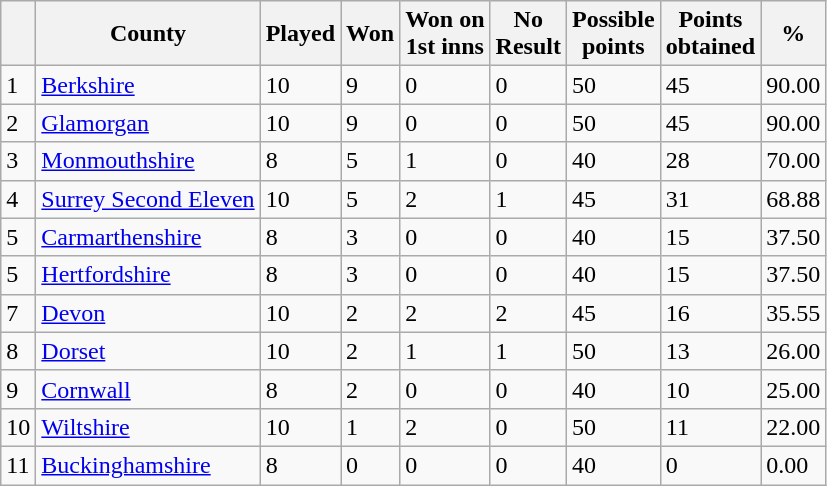<table class="wikitable sortable">
<tr>
<th></th>
<th>County</th>
<th>Played</th>
<th>Won</th>
<th>Won on<br>1st inns</th>
<th>No<br>Result</th>
<th>Possible<br>points</th>
<th>Points<br>obtained</th>
<th>%</th>
</tr>
<tr>
<td>1</td>
<td><a href='#'>Berkshire</a></td>
<td>10</td>
<td>9</td>
<td>0</td>
<td>0</td>
<td>50</td>
<td>45</td>
<td>90.00</td>
</tr>
<tr>
<td>2</td>
<td><a href='#'>Glamorgan</a></td>
<td>10</td>
<td>9</td>
<td>0</td>
<td>0</td>
<td>50</td>
<td>45</td>
<td>90.00</td>
</tr>
<tr>
<td>3</td>
<td><a href='#'>Monmouthshire</a></td>
<td>8</td>
<td>5</td>
<td>1</td>
<td>0</td>
<td>40</td>
<td>28</td>
<td>70.00</td>
</tr>
<tr>
<td>4</td>
<td><a href='#'>Surrey Second Eleven</a></td>
<td>10</td>
<td>5</td>
<td>2</td>
<td>1</td>
<td>45</td>
<td>31</td>
<td>68.88</td>
</tr>
<tr>
<td>5</td>
<td><a href='#'>Carmarthenshire</a></td>
<td>8</td>
<td>3</td>
<td>0</td>
<td>0</td>
<td>40</td>
<td>15</td>
<td>37.50</td>
</tr>
<tr>
<td>5</td>
<td><a href='#'>Hertfordshire</a></td>
<td>8</td>
<td>3</td>
<td>0</td>
<td>0</td>
<td>40</td>
<td>15</td>
<td>37.50</td>
</tr>
<tr>
<td>7</td>
<td><a href='#'>Devon</a></td>
<td>10</td>
<td>2</td>
<td>2</td>
<td>2</td>
<td>45</td>
<td>16</td>
<td>35.55</td>
</tr>
<tr>
<td>8</td>
<td><a href='#'>Dorset</a></td>
<td>10</td>
<td>2</td>
<td>1</td>
<td>1</td>
<td>50</td>
<td>13</td>
<td>26.00</td>
</tr>
<tr>
<td>9</td>
<td><a href='#'>Cornwall</a></td>
<td>8</td>
<td>2</td>
<td>0</td>
<td>0</td>
<td>40</td>
<td>10</td>
<td>25.00</td>
</tr>
<tr>
<td>10</td>
<td><a href='#'>Wiltshire</a></td>
<td>10</td>
<td>1</td>
<td>2</td>
<td>0</td>
<td>50</td>
<td>11</td>
<td>22.00</td>
</tr>
<tr>
<td>11</td>
<td><a href='#'>Buckinghamshire</a></td>
<td>8</td>
<td>0</td>
<td>0</td>
<td>0</td>
<td>40</td>
<td>0</td>
<td>0.00</td>
</tr>
</table>
